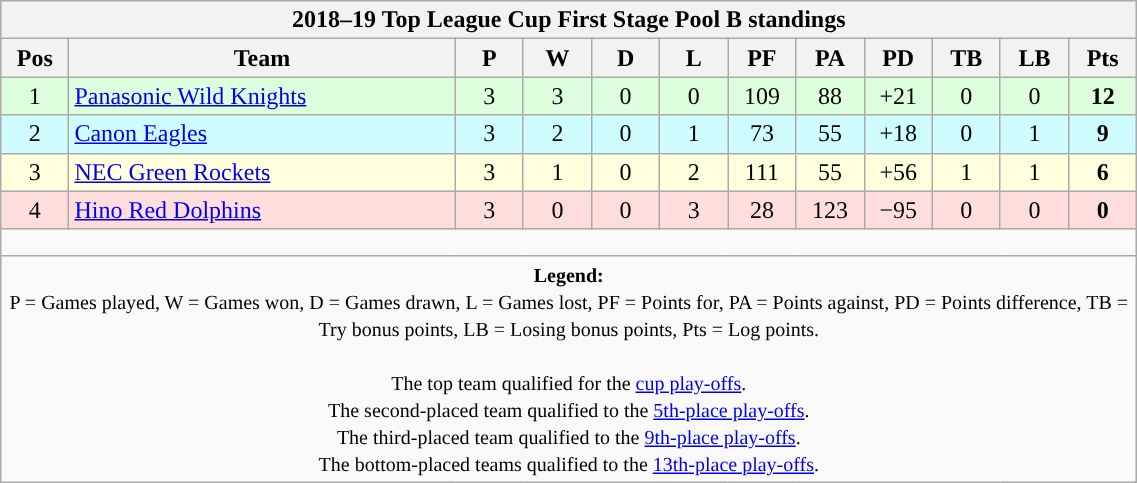<table class="wikitable" style="text-align:center; font-size:100%; width:60%;">
<tr>
<th colspan="100%" cellpadding="0" cellspacing="0"><strong>2018–19 Top League Cup First Stage Pool B standings</strong></th>
</tr>
<tr>
<th style="width:6%;">Pos</th>
<th style="width:34%;">Team</th>
<th style="width:6%;">P</th>
<th style="width:6%;">W</th>
<th style="width:6%;">D</th>
<th style="width:6%;">L</th>
<th style="width:6%;">PF</th>
<th style="width:6%;">PA</th>
<th style="width:6%;">PD</th>
<th style="width:6%;">TB</th>
<th style="width:6%;">LB</th>
<th style="width:6%;">Pts<br></th>
</tr>
<tr style="background:#DDFFDD;">
<td>1</td>
<td style="text-align:left;"><a href='#'>Panasonic Wild Knights</a></td>
<td>3</td>
<td>3</td>
<td>0</td>
<td>0</td>
<td>109</td>
<td>88</td>
<td>+21</td>
<td>0</td>
<td>0</td>
<td><strong>12</strong></td>
</tr>
<tr style="background:#CFFCFF;">
<td>2</td>
<td style="text-align:left;"><a href='#'>Canon Eagles</a></td>
<td>3</td>
<td>2</td>
<td>0</td>
<td>1</td>
<td>73</td>
<td>55</td>
<td>+18</td>
<td>0</td>
<td>1</td>
<td><strong>9</strong></td>
</tr>
<tr style="background:#FFFFDD;">
<td>3</td>
<td style="text-align:left;"><a href='#'>NEC Green Rockets</a></td>
<td>3</td>
<td>1</td>
<td>0</td>
<td>2</td>
<td>111</td>
<td>55</td>
<td>+56</td>
<td>1</td>
<td>1</td>
<td><strong>6</strong></td>
</tr>
<tr style="background:#FFDDDD;">
<td>4</td>
<td style="text-align:left;"><a href='#'>Hino Red Dolphins</a></td>
<td>3</td>
<td>0</td>
<td>0</td>
<td>3</td>
<td>28</td>
<td>123</td>
<td>−95</td>
<td>0</td>
<td>0</td>
<td><strong>0</strong></td>
</tr>
<tr>
<td colspan="100%" style="height:10px;"></td>
</tr>
<tr>
<td colspan="100%"><small><strong>Legend:</strong> <br> P = Games played, W = Games won, D = Games drawn, L = Games lost, PF = Points for, PA = Points against, PD = Points difference, TB = Try bonus points, LB = Losing bonus points, Pts = Log points. <br> <br> <span>The top team</span> qualified for the <a href='#'>cup play-offs</a>. <br> <span>The second-placed team</span> qualified to the <a href='#'>5th-place play-offs</a>. <br> <span>The third-placed team</span> qualified to the <a href='#'>9th-place play-offs</a>. <br> <span>The bottom-placed teams</span> qualified to the <a href='#'>13th-place play-offs</a>.</small></td>
</tr>
</table>
